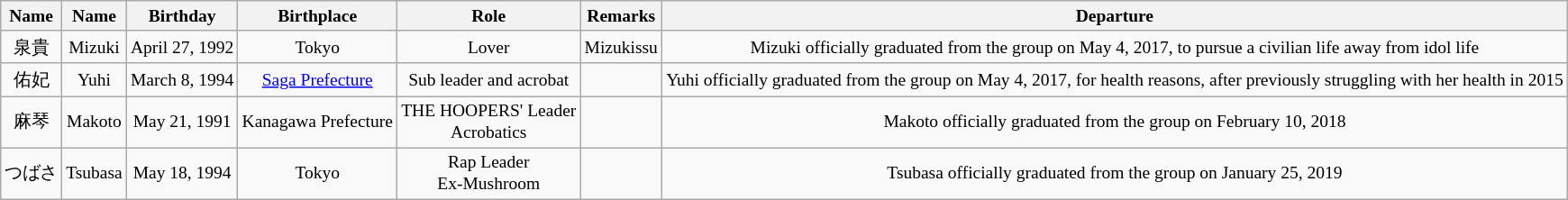<table class="sortable wikitable" style="font-size: small; text-align: center; margin-bottom: 10px;">
<tr>
<th class="unsortable">Name</th>
<th class="unsortable">Name</th>
<th>Birthday</th>
<th class="unsortable">Birthplace</th>
<th class="unsortable">Role</th>
<th class="unsortable">Remarks</th>
<th class="unsortable">Departure</th>
</tr>
<tr>
<td>泉貴</td>
<td>Mizuki</td>
<td>April 27, 1992<br></td>
<td>Tokyo</td>
<td>Lover</td>
<td align="left">Mizukissu</td>
<td>Mizuki officially graduated from the group on May 4, 2017, to pursue a civilian life away from idol life</td>
</tr>
<tr>
<td>佑妃</td>
<td>Yuhi</td>
<td>March 8, 1994<br></td>
<td><a href='#'>Saga Prefecture</a></td>
<td>Sub leader and acrobat</td>
<td></td>
<td>Yuhi officially graduated from the group on May 4, 2017, for health reasons, after previously struggling with her health in 2015</td>
</tr>
<tr>
<td>麻琴</td>
<td>Makoto</td>
<td>May 21, 1991<br></td>
<td>Kanagawa Prefecture</td>
<td>THE HOOPERS' Leader<br>Acrobatics<br></td>
<td></td>
<td>Makoto officially graduated from the group on February 10, 2018</td>
</tr>
<tr>
<td>つばさ</td>
<td>Tsubasa</td>
<td>May 18, 1994<br></td>
<td>Tokyo</td>
<td>Rap Leader<br>Ex-Mushroom<br></td>
<td></td>
<td>Tsubasa officially graduated from the group on January 25, 2019</td>
</tr>
</table>
